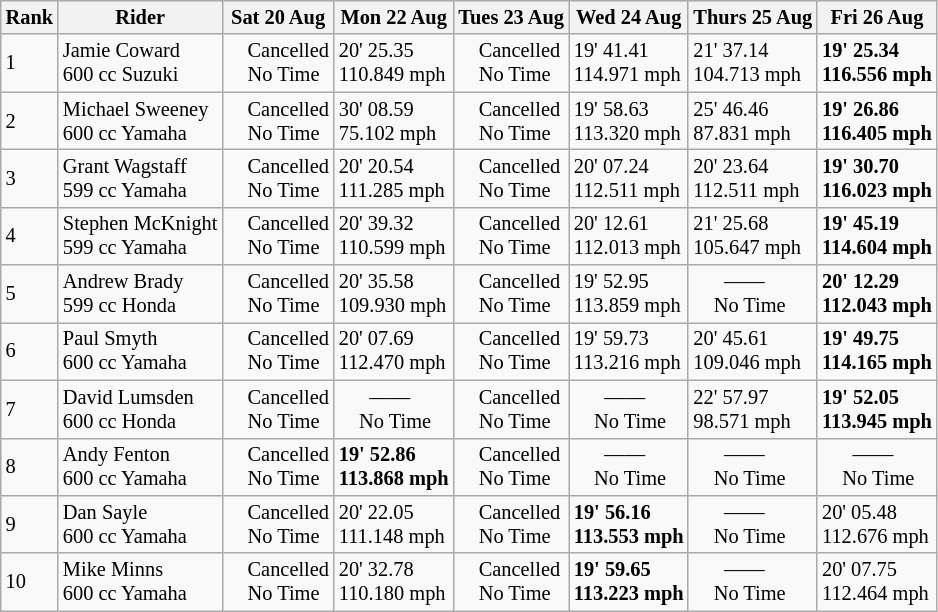<table class="wikitable" style="font-size: 85%;">
<tr style="background:#efefef;">
<th>Rank</th>
<th>Rider</th>
<th>Sat 20 Aug</th>
<th>Mon 22 Aug</th>
<th>Tues 23 Aug</th>
<th>Wed 24 Aug</th>
<th>Thurs 25 Aug</th>
<th>Fri 26 Aug</th>
</tr>
<tr>
<td>1</td>
<td> Jamie Coward <br> 600 cc Suzuki</td>
<td>    Cancelled <br>     No Time</td>
<td>20' 25.35 <br> 110.849 mph</td>
<td>    Cancelled <br>     No Time</td>
<td>19' 41.41 <br> 114.971 mph</td>
<td>21' 37.14 <br> 104.713 mph</td>
<td><strong>19' 25.34 <br> 116.556 mph</strong></td>
</tr>
<tr>
<td>2</td>
<td> Michael Sweeney <br> 600 cc Yamaha</td>
<td>    Cancelled <br>     No Time</td>
<td>30' 08.59 <br> 75.102 mph</td>
<td>    Cancelled <br>     No Time</td>
<td>19' 58.63 <br> 113.320 mph</td>
<td>25' 46.46 <br> 87.831 mph</td>
<td><strong>19' 26.86 <br> 116.405 mph</strong></td>
</tr>
<tr>
<td>3</td>
<td> Grant Wagstaff <br> 599 cc Yamaha</td>
<td>    Cancelled <br>     No Time</td>
<td>20' 20.54 <br> 111.285 mph</td>
<td>    Cancelled <br>     No Time</td>
<td>20' 07.24 <br> 112.511 mph</td>
<td>20' 23.64 <br> 112.511 mph</td>
<td><strong>19' 30.70 <br> 116.023 mph</strong></td>
</tr>
<tr>
<td>4</td>
<td> Stephen McKnight <br> 599 cc Yamaha</td>
<td>    Cancelled <br>     No Time</td>
<td>20' 39.32 <br> 110.599 mph</td>
<td>    Cancelled <br>     No Time</td>
<td>20' 12.61 <br> 112.013 mph</td>
<td>21' 25.68 <br> 105.647 mph</td>
<td><strong>19' 45.19 <br> 114.604 mph</strong></td>
</tr>
<tr>
<td>5</td>
<td> Andrew Brady <br> 599 cc Honda</td>
<td>    Cancelled <br>     No Time</td>
<td>20' 35.58 <br> 109.930 mph</td>
<td>    Cancelled <br>     No Time</td>
<td>19' 52.95 <br> 113.859 mph</td>
<td>      ——<br>    No Time</td>
<td><strong>20' 12.29 <br> 112.043 mph</strong></td>
</tr>
<tr>
<td>6</td>
<td> Paul Smyth <br> 600 cc Yamaha</td>
<td>    Cancelled <br>     No Time</td>
<td>20' 07.69 <br> 112.470 mph</td>
<td>    Cancelled <br>     No Time</td>
<td>19' 59.73 <br> 113.216 mph</td>
<td>20' 45.61 <br> 109.046 mph</td>
<td><strong>19' 49.75 <br> 114.165 mph</strong></td>
</tr>
<tr>
<td>7</td>
<td> David Lumsden <br> 600 cc Honda</td>
<td>    Cancelled <br>     No Time</td>
<td>      ——<br>    No Time</td>
<td>    Cancelled <br>     No Time</td>
<td>      ——<br>    No Time</td>
<td>22' 57.97 <br> 98.571 mph</td>
<td><strong>19' 52.05 <br> 113.945 mph</strong></td>
</tr>
<tr>
<td>8</td>
<td> Andy Fenton <br> 600 cc Yamaha</td>
<td>    Cancelled <br>     No Time</td>
<td><strong>19' 52.86 <br> 113.868 mph</strong></td>
<td>    Cancelled <br>     No Time</td>
<td>      ——<br>    No Time</td>
<td>      ——<br>    No Time</td>
<td>      ——<br>    No Time</td>
</tr>
<tr>
<td>9</td>
<td> Dan Sayle <br> 600 cc Yamaha</td>
<td>    Cancelled <br>     No Time</td>
<td>20' 22.05 <br> 111.148 mph</td>
<td>    Cancelled <br>     No Time</td>
<td><strong>19' 56.16 <br> 113.553 mph</strong></td>
<td>      ——<br>    No Time</td>
<td>20' 05.48 <br> 112.676 mph</td>
</tr>
<tr>
<td>10</td>
<td> Mike Minns <br> 600 cc Yamaha</td>
<td>    Cancelled <br>     No Time</td>
<td>20' 32.78 <br> 110.180 mph</td>
<td>    Cancelled <br>     No Time</td>
<td><strong>19' 59.65 <br> 113.223 mph</strong></td>
<td>      ——<br>    No Time</td>
<td>20' 07.75 <br> 112.464 mph</td>
</tr>
</table>
